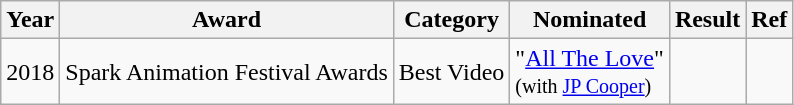<table class="wikitable">
<tr>
<th>Year</th>
<th>Award</th>
<th>Category</th>
<th>Nominated</th>
<th>Result</th>
<th>Ref</th>
</tr>
<tr>
<td>2018</td>
<td>Spark Animation Festival Awards</td>
<td>Best Video</td>
<td>"<a href='#'>All The Love</a>"<br><small>(with <a href='#'>JP Cooper</a>)</small></td>
<td></td>
<td></td>
</tr>
</table>
